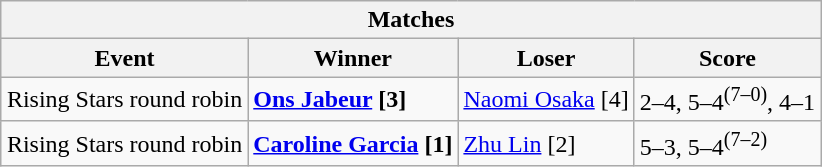<table class="wikitable collapsible uncollapsed" style="margin:1em auto;">
<tr>
<th colspan=4>Matches</th>
</tr>
<tr>
<th>Event</th>
<th>Winner</th>
<th>Loser</th>
<th>Score</th>
</tr>
<tr align=left>
<td>Rising Stars round robin</td>
<td> <strong><a href='#'>Ons Jabeur</a> [3]</strong></td>
<td> <a href='#'>Naomi Osaka</a> [4]</td>
<td>2–4, 5–4<sup>(7–0)</sup>, 4–1</td>
</tr>
<tr align=left>
<td>Rising Stars round robin</td>
<td> <strong><a href='#'>Caroline Garcia</a> [1]</strong></td>
<td> <a href='#'>Zhu Lin</a> [2]</td>
<td>5–3, 5–4<sup>(7–2)</sup></td>
</tr>
</table>
